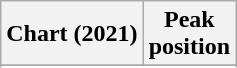<table class="wikitable sortable plainrowheaders" style="text-align:center;">
<tr>
<th>Chart (2021)</th>
<th>Peak<br>position</th>
</tr>
<tr>
</tr>
<tr>
</tr>
</table>
